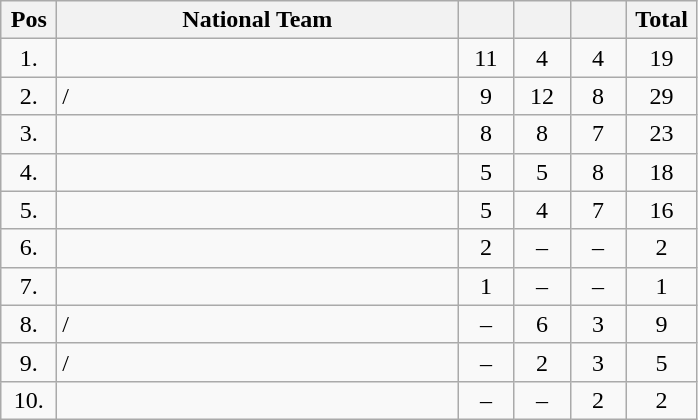<table class="wikitable" style="font-size: 100%; text-align:center;">
<tr>
<th width=30px>Pos</th>
<th width=260px>National Team</th>
<th width=30px ></th>
<th width=30px ></th>
<th width=30px ></th>
<th width=40px>Total</th>
</tr>
<tr>
<td>1.</td>
<td align=left></td>
<td>11</td>
<td>4</td>
<td>4</td>
<td>19</td>
</tr>
<tr>
<td>2.</td>
<td align=left>/</td>
<td>9</td>
<td>12</td>
<td>8</td>
<td>29</td>
</tr>
<tr>
<td>3.</td>
<td align=left></td>
<td>8</td>
<td>8</td>
<td>7</td>
<td>23</td>
</tr>
<tr>
<td>4.</td>
<td align=left></td>
<td>5</td>
<td>5</td>
<td>8</td>
<td>18</td>
</tr>
<tr>
<td>5.</td>
<td align=left></td>
<td>5</td>
<td>4</td>
<td>7</td>
<td>16</td>
</tr>
<tr>
<td>6.</td>
<td align=left></td>
<td>2</td>
<td>–</td>
<td>–</td>
<td>2</td>
</tr>
<tr>
<td>7.</td>
<td align=left></td>
<td>1</td>
<td>–</td>
<td>–</td>
<td>1</td>
</tr>
<tr>
<td>8.</td>
<td align=left><em></em>/</td>
<td>–</td>
<td>6</td>
<td>3</td>
<td>9</td>
</tr>
<tr>
<td>9.</td>
<td align=left><em></em>/</td>
<td>–</td>
<td>2</td>
<td>3</td>
<td>5</td>
</tr>
<tr>
<td>10.</td>
<td align=left></td>
<td>–</td>
<td>–</td>
<td>2</td>
<td>2</td>
</tr>
</table>
